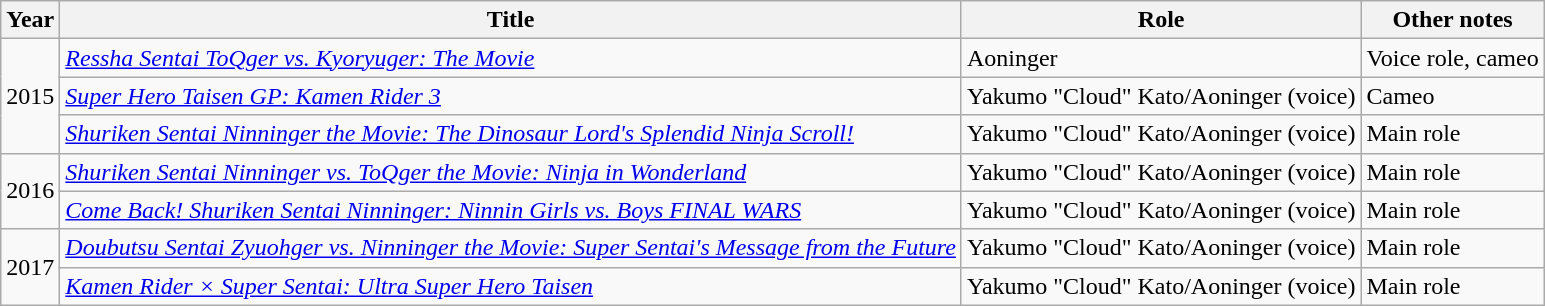<table class="wikitable">
<tr>
<th>Year</th>
<th>Title</th>
<th>Role</th>
<th>Other notes</th>
</tr>
<tr>
<td rowspan="3">2015</td>
<td><em><a href='#'>Ressha Sentai ToQger vs. Kyoryuger: The Movie</a></em></td>
<td>Aoninger</td>
<td>Voice role, cameo</td>
</tr>
<tr>
<td><em><a href='#'>Super Hero Taisen GP: Kamen Rider 3</a></em></td>
<td>Yakumo "Cloud" Kato/Aoninger (voice)</td>
<td>Cameo</td>
</tr>
<tr>
<td><em><a href='#'>Shuriken Sentai Ninninger the Movie: The Dinosaur Lord's Splendid Ninja Scroll!</a></em></td>
<td>Yakumo "Cloud" Kato/Aoninger (voice)</td>
<td>Main role</td>
</tr>
<tr>
<td rowspan="2">2016</td>
<td><em><a href='#'>Shuriken Sentai Ninninger vs. ToQger the Movie: Ninja in Wonderland</a></em></td>
<td>Yakumo "Cloud" Kato/Aoninger (voice)</td>
<td>Main role</td>
</tr>
<tr>
<td><em><a href='#'>Come Back! Shuriken Sentai Ninninger: Ninnin Girls vs. Boys FINAL WARS</a></em></td>
<td>Yakumo "Cloud" Kato/Aoninger (voice)</td>
<td>Main role</td>
</tr>
<tr>
<td rowspan="2">2017</td>
<td><em><a href='#'>Doubutsu Sentai Zyuohger vs. Ninninger the Movie: Super Sentai's Message from the Future</a></em></td>
<td>Yakumo "Cloud" Kato/Aoninger (voice)</td>
<td>Main role</td>
</tr>
<tr>
<td><em><a href='#'>Kamen Rider × Super Sentai: Ultra Super Hero Taisen</a></em></td>
<td>Yakumo "Cloud" Kato/Aoninger (voice)</td>
<td>Main role</td>
</tr>
</table>
